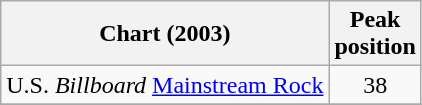<table class="wikitable sortable">
<tr>
<th>Chart (2003)</th>
<th>Peak<br>position</th>
</tr>
<tr>
<td>U.S. <em>Billboard</em> <a href='#'>Mainstream Rock</a></td>
<td style="text-align:center;">38</td>
</tr>
<tr>
</tr>
</table>
